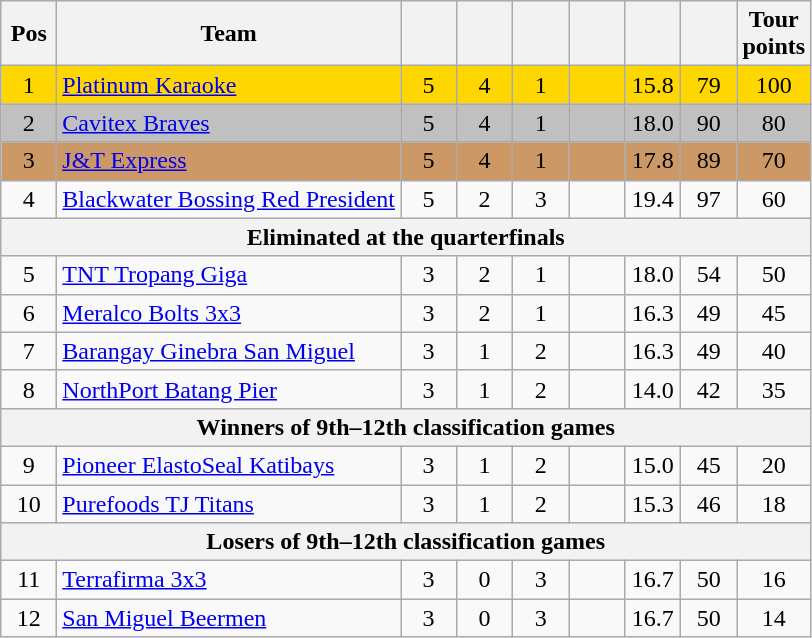<table class="wikitable" style="text-align:center">
<tr>
<th width=30>Pos</th>
<th width=180>Team</th>
<th width=30></th>
<th width=30></th>
<th width=30></th>
<th width=30></th>
<th width=30></th>
<th width=30></th>
<th width=30>Tour points</th>
</tr>
<tr bgcolor=gold>
<td>1</td>
<td align=left><a href='#'>Platinum Karaoke</a></td>
<td>5</td>
<td>4</td>
<td>1</td>
<td></td>
<td>15.8</td>
<td>79</td>
<td>100</td>
</tr>
<tr bgcolor=silver>
<td>2</td>
<td align=left><a href='#'>Cavitex Braves</a></td>
<td>5</td>
<td>4</td>
<td>1</td>
<td></td>
<td>18.0</td>
<td>90</td>
<td>80</td>
</tr>
<tr bgcolor=cc9966>
<td>3</td>
<td align=left><a href='#'>J&T Express</a></td>
<td>5</td>
<td>4</td>
<td>1</td>
<td></td>
<td>17.8</td>
<td>89</td>
<td>70</td>
</tr>
<tr>
<td>4</td>
<td align=left nowrap><a href='#'>Blackwater Bossing Red President</a></td>
<td>5</td>
<td>2</td>
<td>3</td>
<td></td>
<td>19.4</td>
<td>97</td>
<td>60</td>
</tr>
<tr>
<th colspan=9>Eliminated at the quarterfinals</th>
</tr>
<tr>
<td>5</td>
<td align=left><a href='#'>TNT Tropang Giga</a></td>
<td>3</td>
<td>2</td>
<td>1</td>
<td></td>
<td>18.0</td>
<td>54</td>
<td>50</td>
</tr>
<tr>
<td>6</td>
<td align=left><a href='#'>Meralco Bolts 3x3</a></td>
<td>3</td>
<td>2</td>
<td>1</td>
<td></td>
<td>16.3</td>
<td>49</td>
<td>45</td>
</tr>
<tr>
<td>7</td>
<td align=left><a href='#'>Barangay Ginebra San Miguel</a></td>
<td>3</td>
<td>1</td>
<td>2</td>
<td></td>
<td>16.3</td>
<td>49</td>
<td>40</td>
</tr>
<tr>
<td>8</td>
<td align=left><a href='#'>NorthPort Batang Pier</a></td>
<td>3</td>
<td>1</td>
<td>2</td>
<td></td>
<td>14.0</td>
<td>42</td>
<td>35</td>
</tr>
<tr>
<th colspan=9>Winners of 9th–12th classification games</th>
</tr>
<tr>
<td>9</td>
<td align=left><a href='#'>Pioneer ElastoSeal Katibays</a></td>
<td>3</td>
<td>1</td>
<td>2</td>
<td></td>
<td>15.0</td>
<td>45</td>
<td>20</td>
</tr>
<tr>
<td>10</td>
<td align=left><a href='#'>Purefoods TJ Titans</a></td>
<td>3</td>
<td>1</td>
<td>2</td>
<td></td>
<td>15.3</td>
<td>46</td>
<td>18</td>
</tr>
<tr>
<th colspan=9>Losers of 9th–12th classification games</th>
</tr>
<tr>
<td>11</td>
<td align=left><a href='#'>Terrafirma 3x3</a></td>
<td>3</td>
<td>0</td>
<td>3</td>
<td></td>
<td>16.7</td>
<td>50</td>
<td>16</td>
</tr>
<tr>
<td>12</td>
<td align=left><a href='#'>San Miguel Beermen</a></td>
<td>3</td>
<td>0</td>
<td>3</td>
<td></td>
<td>16.7</td>
<td>50</td>
<td>14</td>
</tr>
</table>
